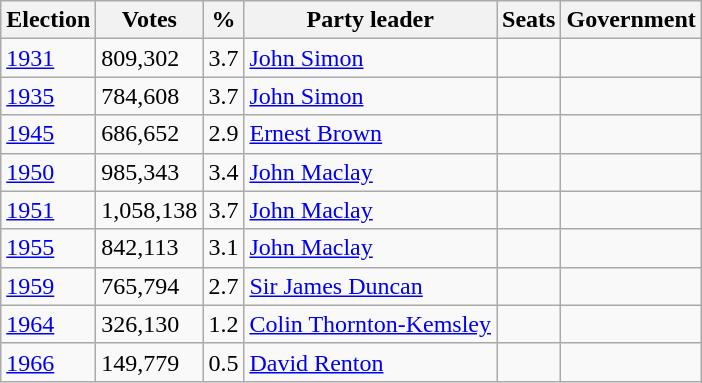<table class="sortable wikitable">
<tr>
<th>Election</th>
<th>Votes</th>
<th>%</th>
<th>Party leader</th>
<th>Seats</th>
<th>Government</th>
</tr>
<tr>
<td><a href='#'>1931</a></td>
<td>809,302</td>
<td>3.7</td>
<td><a href='#'>John Simon</a></td>
<td></td>
<td></td>
</tr>
<tr>
<td><a href='#'>1935</a></td>
<td>784,608</td>
<td>3.7</td>
<td><a href='#'>John Simon</a></td>
<td></td>
<td></td>
</tr>
<tr>
<td><a href='#'>1945</a></td>
<td>686,652</td>
<td>2.9</td>
<td><a href='#'>Ernest Brown</a></td>
<td></td>
<td></td>
</tr>
<tr>
<td><a href='#'>1950</a></td>
<td>985,343</td>
<td>3.4</td>
<td><a href='#'>John Maclay</a></td>
<td></td>
<td></td>
</tr>
<tr>
<td><a href='#'>1951</a></td>
<td>1,058,138</td>
<td>3.7</td>
<td><a href='#'>John Maclay</a></td>
<td></td>
<td></td>
</tr>
<tr>
<td><a href='#'>1955</a></td>
<td>842,113</td>
<td>3.1</td>
<td><a href='#'>John Maclay</a></td>
<td></td>
<td></td>
</tr>
<tr>
<td><a href='#'>1959</a></td>
<td>765,794</td>
<td>2.7</td>
<td><a href='#'>Sir James Duncan</a></td>
<td></td>
<td></td>
</tr>
<tr>
<td><a href='#'>1964</a></td>
<td>326,130</td>
<td>1.2</td>
<td><a href='#'>Colin Thornton-Kemsley</a></td>
<td></td>
<td></td>
</tr>
<tr>
<td><a href='#'>1966</a></td>
<td>149,779</td>
<td>0.5</td>
<td><a href='#'>David Renton</a></td>
<td></td>
<td></td>
</tr>
</table>
